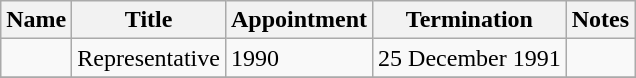<table class="wikitable">
<tr valign="middle">
<th>Name</th>
<th>Title</th>
<th>Appointment</th>
<th>Termination</th>
<th>Notes</th>
</tr>
<tr>
<td></td>
<td>Representative</td>
<td>1990</td>
<td>25 December 1991</td>
<td></td>
</tr>
<tr>
</tr>
</table>
